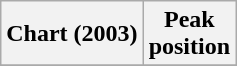<table class="wikitable plainrowheaders" style="text-align:center">
<tr>
<th scope="col">Chart (2003)</th>
<th scope="col">Peak<br>position</th>
</tr>
<tr>
</tr>
</table>
